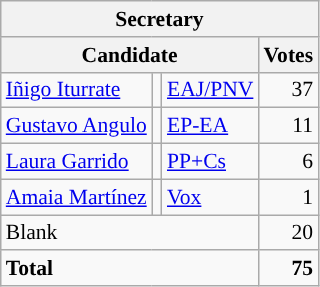<table class="wikitable" style="font-size:90%; text-align:right;">
<tr>
<th colspan="4">Secretary</th>
</tr>
<tr>
<th colspan="3">Candidate</th>
<th>Votes</th>
</tr>
<tr>
<td align=left><a href='#'>Iñigo Iturrate</a></td>
<td style="background:"></td>
<td align=left><a href='#'>EAJ/PNV</a></td>
<td>37</td>
</tr>
<tr>
<td align=left><a href='#'>Gustavo Angulo</a></td>
<td style="background:"></td>
<td align=left><a href='#'>EP-EA</a></td>
<td>11</td>
</tr>
<tr>
<td align=left><a href='#'>Laura Garrido</a></td>
<td style="background:"></td>
<td align=left><a href='#'>PP+Cs</a></td>
<td>6</td>
</tr>
<tr>
<td align=left><a href='#'>Amaia Martínez</a></td>
<td style="background:"></td>
<td align=left><a href='#'>Vox</a></td>
<td>1</td>
</tr>
<tr>
<td align=left colspan="3">Blank</td>
<td>20</td>
</tr>
<tr style="font-weight:bold">
<td align=left colspan="3">Total</td>
<td>75</td>
</tr>
</table>
